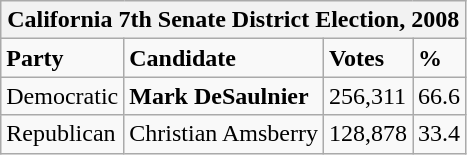<table class="wikitable">
<tr>
<th colspan="4">California 7th Senate District Election, 2008</th>
</tr>
<tr>
<td><strong>Party</strong></td>
<td><strong>Candidate</strong></td>
<td><strong>Votes</strong></td>
<td><strong>%</strong></td>
</tr>
<tr>
<td>Democratic</td>
<td><strong>Mark DeSaulnier</strong></td>
<td>256,311</td>
<td>66.6</td>
</tr>
<tr>
<td>Republican</td>
<td>Christian Amsberry</td>
<td>128,878</td>
<td>33.4</td>
</tr>
</table>
